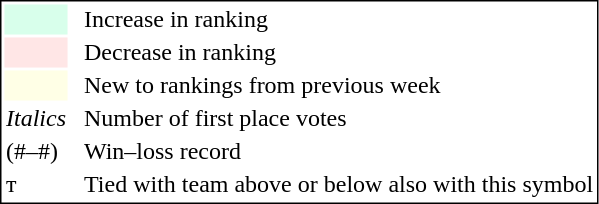<table style="border:1px solid black;">
<tr>
<td style="background:#D8FFEB; width:20px;"></td>
<td> </td>
<td>Increase in ranking</td>
</tr>
<tr>
<td style="background:#FFE6E6; width:20px;"></td>
<td> </td>
<td>Decrease in ranking</td>
</tr>
<tr>
<td style="background:#FFFFE6; width:20px;"></td>
<td> </td>
<td>New to rankings from previous week</td>
</tr>
<tr>
<td><em>Italics</em></td>
<td> </td>
<td>Number of first place votes</td>
</tr>
<tr>
<td>(#–#)</td>
<td> </td>
<td>Win–loss record</td>
</tr>
<tr>
<td>т</td>
<td></td>
<td>Tied with team above or below also with this symbol</td>
</tr>
</table>
